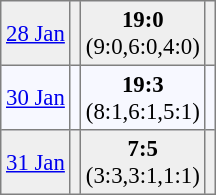<table bgcolor="#f7f8ff" cellpadding="3" cellspacing="0" border="1" style="font-size: 95%; border: gray solid 1px; border-collapse: collapse;">
<tr bgcolor="#EFEFEF">
<td><a href='#'>28 Jan</a></td>
<td></td>
<td align="center"><strong>19:0</strong><br>(9:0,6:0,4:0)</td>
<td></td>
</tr>
<tr>
<td><a href='#'>30 Jan</a></td>
<td></td>
<td align="center"><strong>19:3</strong><br>(8:1,6:1,5:1)</td>
<td></td>
</tr>
<tr bgcolor="#EFEFEF">
<td><a href='#'>31 Jan</a></td>
<td></td>
<td align="center"><strong>7:5</strong><br>(3:3,3:1,1:1)</td>
<td></td>
</tr>
</table>
